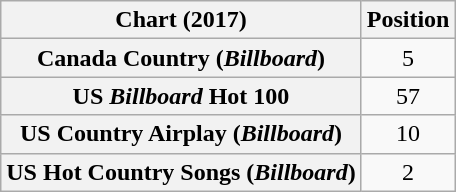<table class="wikitable sortable plainrowheaders" style="text-align:center">
<tr>
<th scope="col">Chart (2017)</th>
<th scope="col">Position</th>
</tr>
<tr>
<th scope="row">Canada Country (<em>Billboard</em>)</th>
<td>5</td>
</tr>
<tr>
<th scope="row">US <em>Billboard</em> Hot 100</th>
<td>57</td>
</tr>
<tr>
<th scope="row">US Country Airplay (<em>Billboard</em>)</th>
<td>10</td>
</tr>
<tr>
<th scope="row">US Hot Country Songs (<em>Billboard</em>)</th>
<td>2</td>
</tr>
</table>
